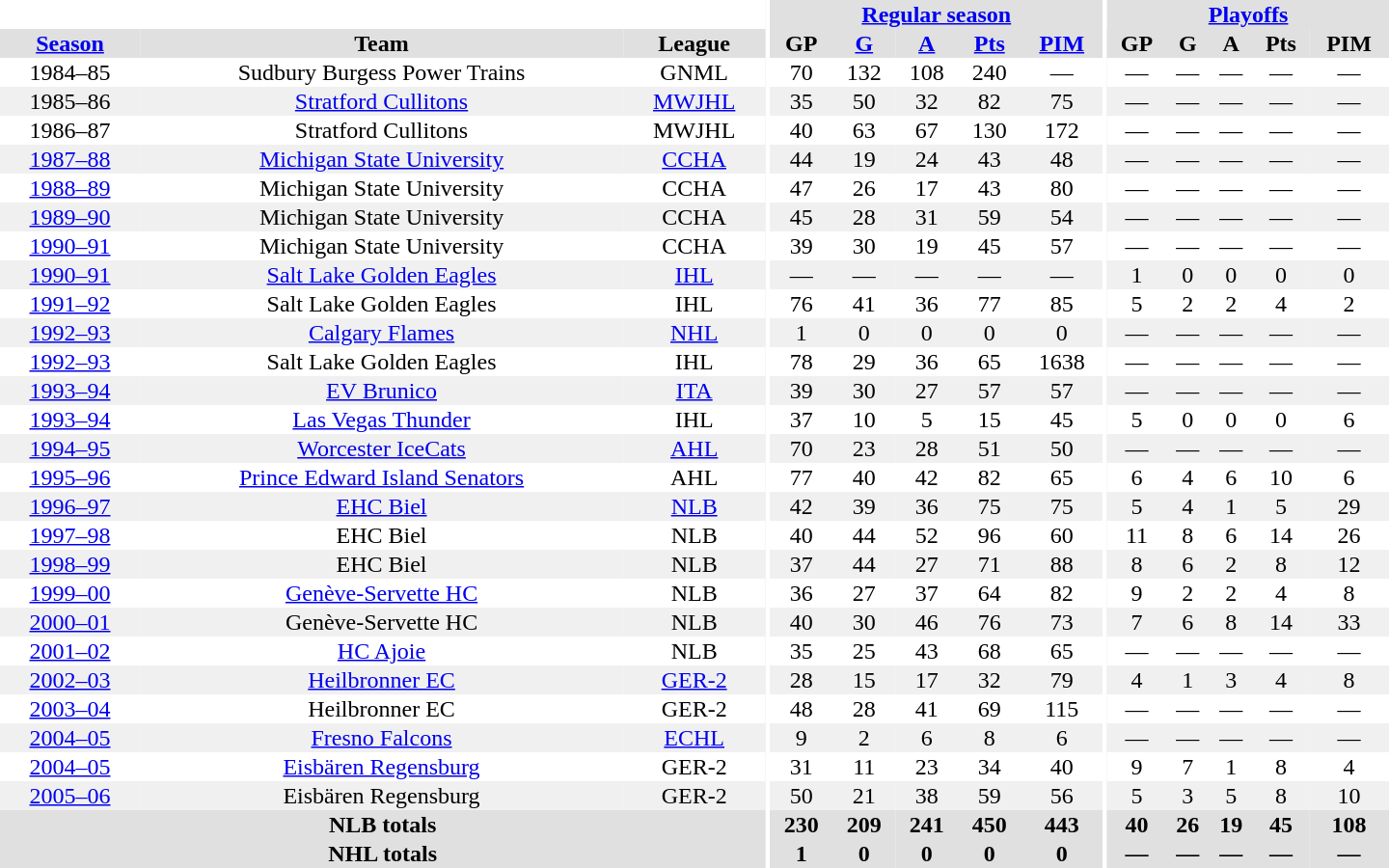<table border="0" cellpadding="1" cellspacing="0" style="text-align:center; width:60em">
<tr bgcolor="#e0e0e0">
<th colspan="3" bgcolor="#ffffff"></th>
<th rowspan="100" bgcolor="#ffffff"></th>
<th colspan="5"><a href='#'>Regular season</a></th>
<th rowspan="100" bgcolor="#ffffff"></th>
<th colspan="5"><a href='#'>Playoffs</a></th>
</tr>
<tr bgcolor="#e0e0e0">
<th><a href='#'>Season</a></th>
<th>Team</th>
<th>League</th>
<th>GP</th>
<th><a href='#'>G</a></th>
<th><a href='#'>A</a></th>
<th><a href='#'>Pts</a></th>
<th><a href='#'>PIM</a></th>
<th>GP</th>
<th>G</th>
<th>A</th>
<th>Pts</th>
<th>PIM</th>
</tr>
<tr>
<td>1984–85</td>
<td>Sudbury Burgess Power Trains</td>
<td>GNML</td>
<td>70</td>
<td>132</td>
<td>108</td>
<td>240</td>
<td>—</td>
<td>—</td>
<td>—</td>
<td>—</td>
<td>—</td>
<td>—</td>
</tr>
<tr bgcolor="#f0f0f0">
<td>1985–86</td>
<td><a href='#'>Stratford Cullitons</a></td>
<td><a href='#'>MWJHL</a></td>
<td>35</td>
<td>50</td>
<td>32</td>
<td>82</td>
<td>75</td>
<td>—</td>
<td>—</td>
<td>—</td>
<td>—</td>
<td>—</td>
</tr>
<tr>
<td>1986–87</td>
<td>Stratford Cullitons</td>
<td>MWJHL</td>
<td>40</td>
<td>63</td>
<td>67</td>
<td>130</td>
<td>172</td>
<td>—</td>
<td>—</td>
<td>—</td>
<td>—</td>
<td>—</td>
</tr>
<tr bgcolor="#f0f0f0">
<td><a href='#'>1987–88</a></td>
<td><a href='#'>Michigan State University</a></td>
<td><a href='#'>CCHA</a></td>
<td>44</td>
<td>19</td>
<td>24</td>
<td>43</td>
<td>48</td>
<td>—</td>
<td>—</td>
<td>—</td>
<td>—</td>
<td>—</td>
</tr>
<tr>
<td><a href='#'>1988–89</a></td>
<td>Michigan State University</td>
<td>CCHA</td>
<td>47</td>
<td>26</td>
<td>17</td>
<td>43</td>
<td>80</td>
<td>—</td>
<td>—</td>
<td>—</td>
<td>—</td>
<td>—</td>
</tr>
<tr bgcolor="#f0f0f0">
<td><a href='#'>1989–90</a></td>
<td>Michigan State University</td>
<td>CCHA</td>
<td>45</td>
<td>28</td>
<td>31</td>
<td>59</td>
<td>54</td>
<td>—</td>
<td>—</td>
<td>—</td>
<td>—</td>
<td>—</td>
</tr>
<tr>
<td><a href='#'>1990–91</a></td>
<td>Michigan State University</td>
<td>CCHA</td>
<td>39</td>
<td>30</td>
<td>19</td>
<td>45</td>
<td>57</td>
<td>—</td>
<td>—</td>
<td>—</td>
<td>—</td>
<td>—</td>
</tr>
<tr bgcolor="#f0f0f0">
<td><a href='#'>1990–91</a></td>
<td><a href='#'>Salt Lake Golden Eagles</a></td>
<td><a href='#'>IHL</a></td>
<td>—</td>
<td>—</td>
<td>—</td>
<td>—</td>
<td>—</td>
<td>1</td>
<td>0</td>
<td>0</td>
<td>0</td>
<td>0</td>
</tr>
<tr>
<td><a href='#'>1991–92</a></td>
<td>Salt Lake Golden Eagles</td>
<td>IHL</td>
<td>76</td>
<td>41</td>
<td>36</td>
<td>77</td>
<td>85</td>
<td>5</td>
<td>2</td>
<td>2</td>
<td>4</td>
<td>2</td>
</tr>
<tr bgcolor="#f0f0f0">
<td><a href='#'>1992–93</a></td>
<td><a href='#'>Calgary Flames</a></td>
<td><a href='#'>NHL</a></td>
<td>1</td>
<td>0</td>
<td>0</td>
<td>0</td>
<td>0</td>
<td>—</td>
<td>—</td>
<td>—</td>
<td>—</td>
<td>—</td>
</tr>
<tr>
<td><a href='#'>1992–93</a></td>
<td>Salt Lake Golden Eagles</td>
<td>IHL</td>
<td>78</td>
<td>29</td>
<td>36</td>
<td>65</td>
<td>1638</td>
<td>—</td>
<td>—</td>
<td>—</td>
<td>—</td>
<td>—</td>
</tr>
<tr bgcolor="#f0f0f0">
<td><a href='#'>1993–94</a></td>
<td><a href='#'>EV Brunico</a></td>
<td><a href='#'>ITA</a></td>
<td>39</td>
<td>30</td>
<td>27</td>
<td>57</td>
<td>57</td>
<td>—</td>
<td>—</td>
<td>—</td>
<td>—</td>
<td>—</td>
</tr>
<tr>
<td><a href='#'>1993–94</a></td>
<td><a href='#'>Las Vegas Thunder</a></td>
<td>IHL</td>
<td>37</td>
<td>10</td>
<td>5</td>
<td>15</td>
<td>45</td>
<td>5</td>
<td>0</td>
<td>0</td>
<td>0</td>
<td>6</td>
</tr>
<tr bgcolor="#f0f0f0">
<td><a href='#'>1994–95</a></td>
<td><a href='#'>Worcester IceCats</a></td>
<td><a href='#'>AHL</a></td>
<td>70</td>
<td>23</td>
<td>28</td>
<td>51</td>
<td>50</td>
<td>—</td>
<td>—</td>
<td>—</td>
<td>—</td>
<td>—</td>
</tr>
<tr>
<td><a href='#'>1995–96</a></td>
<td><a href='#'>Prince Edward Island Senators</a></td>
<td>AHL</td>
<td>77</td>
<td>40</td>
<td>42</td>
<td>82</td>
<td>65</td>
<td>6</td>
<td>4</td>
<td>6</td>
<td>10</td>
<td>6</td>
</tr>
<tr bgcolor="#f0f0f0">
<td><a href='#'>1996–97</a></td>
<td><a href='#'>EHC Biel</a></td>
<td><a href='#'>NLB</a></td>
<td>42</td>
<td>39</td>
<td>36</td>
<td>75</td>
<td>75</td>
<td>5</td>
<td>4</td>
<td>1</td>
<td>5</td>
<td>29</td>
</tr>
<tr>
<td><a href='#'>1997–98</a></td>
<td>EHC Biel</td>
<td>NLB</td>
<td>40</td>
<td>44</td>
<td>52</td>
<td>96</td>
<td>60</td>
<td>11</td>
<td>8</td>
<td>6</td>
<td>14</td>
<td>26</td>
</tr>
<tr bgcolor="#f0f0f0">
<td><a href='#'>1998–99</a></td>
<td>EHC Biel</td>
<td>NLB</td>
<td>37</td>
<td>44</td>
<td>27</td>
<td>71</td>
<td>88</td>
<td>8</td>
<td>6</td>
<td>2</td>
<td>8</td>
<td>12</td>
</tr>
<tr>
<td><a href='#'>1999–00</a></td>
<td><a href='#'>Genève-Servette HC</a></td>
<td>NLB</td>
<td>36</td>
<td>27</td>
<td>37</td>
<td>64</td>
<td>82</td>
<td>9</td>
<td>2</td>
<td>2</td>
<td>4</td>
<td>8</td>
</tr>
<tr bgcolor="#f0f0f0">
<td><a href='#'>2000–01</a></td>
<td>Genève-Servette HC</td>
<td>NLB</td>
<td>40</td>
<td>30</td>
<td>46</td>
<td>76</td>
<td>73</td>
<td>7</td>
<td>6</td>
<td>8</td>
<td>14</td>
<td>33</td>
</tr>
<tr>
<td><a href='#'>2001–02</a></td>
<td><a href='#'>HC Ajoie</a></td>
<td>NLB</td>
<td>35</td>
<td>25</td>
<td>43</td>
<td>68</td>
<td>65</td>
<td>—</td>
<td>—</td>
<td>—</td>
<td>—</td>
<td>—</td>
</tr>
<tr bgcolor="#f0f0f0">
<td><a href='#'>2002–03</a></td>
<td><a href='#'>Heilbronner EC</a></td>
<td><a href='#'>GER-2</a></td>
<td>28</td>
<td>15</td>
<td>17</td>
<td>32</td>
<td>79</td>
<td>4</td>
<td>1</td>
<td>3</td>
<td>4</td>
<td>8</td>
</tr>
<tr>
<td><a href='#'>2003–04</a></td>
<td>Heilbronner EC</td>
<td>GER-2</td>
<td>48</td>
<td>28</td>
<td>41</td>
<td>69</td>
<td>115</td>
<td>—</td>
<td>—</td>
<td>—</td>
<td>—</td>
<td>—</td>
</tr>
<tr bgcolor="#f0f0f0">
<td><a href='#'>2004–05</a></td>
<td><a href='#'>Fresno Falcons</a></td>
<td><a href='#'>ECHL</a></td>
<td>9</td>
<td>2</td>
<td>6</td>
<td>8</td>
<td>6</td>
<td>—</td>
<td>—</td>
<td>—</td>
<td>—</td>
<td>—</td>
</tr>
<tr>
<td><a href='#'>2004–05</a></td>
<td><a href='#'>Eisbären Regensburg</a></td>
<td>GER-2</td>
<td>31</td>
<td>11</td>
<td>23</td>
<td>34</td>
<td>40</td>
<td>9</td>
<td>7</td>
<td>1</td>
<td>8</td>
<td>4</td>
</tr>
<tr bgcolor="#f0f0f0">
<td><a href='#'>2005–06</a></td>
<td>Eisbären Regensburg</td>
<td>GER-2</td>
<td>50</td>
<td>21</td>
<td>38</td>
<td>59</td>
<td>56</td>
<td>5</td>
<td>3</td>
<td>5</td>
<td>8</td>
<td>10</td>
</tr>
<tr bgcolor="#e0e0e0">
<th colspan="3">NLB totals</th>
<th>230</th>
<th>209</th>
<th>241</th>
<th>450</th>
<th>443</th>
<th>40</th>
<th>26</th>
<th>19</th>
<th>45</th>
<th>108</th>
</tr>
<tr bgcolor="#e0e0e0">
<th colspan="3">NHL totals</th>
<th>1</th>
<th>0</th>
<th>0</th>
<th>0</th>
<th>0</th>
<th>—</th>
<th>—</th>
<th>—</th>
<th>—</th>
<th>—</th>
</tr>
</table>
